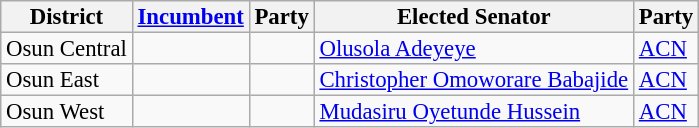<table class="sortable wikitable" style="font-size:95%;line-height:14px;">
<tr>
<th class="unsortable">District</th>
<th class="unsortable"><a href='#'>Incumbent</a></th>
<th>Party</th>
<th class="unsortable">Elected Senator</th>
<th>Party</th>
</tr>
<tr>
<td>Osun Central</td>
<td></td>
<td></td>
<td><a href='#'>Olusola Adeyeye</a></td>
<td><a href='#'>ACN</a></td>
</tr>
<tr>
<td>Osun East</td>
<td></td>
<td></td>
<td><a href='#'>Christopher Omoworare Babajide</a></td>
<td><a href='#'>ACN</a></td>
</tr>
<tr>
<td>Osun West</td>
<td></td>
<td></td>
<td><a href='#'>Mudasiru Oyetunde Hussein</a></td>
<td><a href='#'>ACN</a></td>
</tr>
</table>
